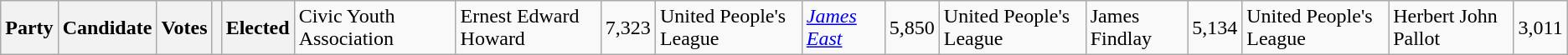<table class="wikitable">
<tr>
<th colspan="2">Party</th>
<th>Candidate</th>
<th>Votes</th>
<th></th>
<th>Elected<br>








</th>
<td>Civic Youth Association</td>
<td>Ernest Edward Howard</td>
<td align="right">7,323<br></td>
<td>United People's League</td>
<td><em><a href='#'>James East</a></em></td>
<td align="right">5,850<br></td>
<td>United People's League</td>
<td>James Findlay</td>
<td align="right">5,134<br>

</td>
<td>United People's League</td>
<td>Herbert John Pallot</td>
<td align="right">3,011<br></td>
</tr>
</table>
